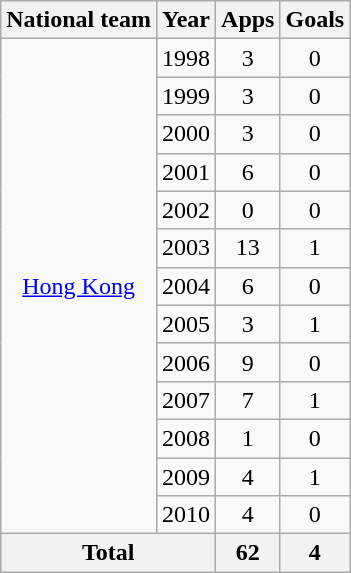<table class="wikitable" style="text-align:center">
<tr>
<th>National team</th>
<th>Year</th>
<th>Apps</th>
<th>Goals</th>
</tr>
<tr>
<td rowspan="13"><a href='#'>Hong Kong</a></td>
<td>1998</td>
<td>3</td>
<td>0</td>
</tr>
<tr>
<td>1999</td>
<td>3</td>
<td>0</td>
</tr>
<tr>
<td>2000</td>
<td>3</td>
<td>0</td>
</tr>
<tr>
<td>2001</td>
<td>6</td>
<td>0</td>
</tr>
<tr>
<td>2002</td>
<td>0</td>
<td>0</td>
</tr>
<tr>
<td>2003</td>
<td>13</td>
<td>1</td>
</tr>
<tr>
<td>2004</td>
<td>6</td>
<td>0</td>
</tr>
<tr>
<td>2005</td>
<td>3</td>
<td>1</td>
</tr>
<tr>
<td>2006</td>
<td>9</td>
<td>0</td>
</tr>
<tr>
<td>2007</td>
<td>7</td>
<td>1</td>
</tr>
<tr>
<td>2008</td>
<td>1</td>
<td>0</td>
</tr>
<tr>
<td>2009</td>
<td>4</td>
<td>1</td>
</tr>
<tr>
<td>2010</td>
<td>4</td>
<td>0</td>
</tr>
<tr>
<th colspan=2>Total</th>
<th>62</th>
<th>4</th>
</tr>
</table>
